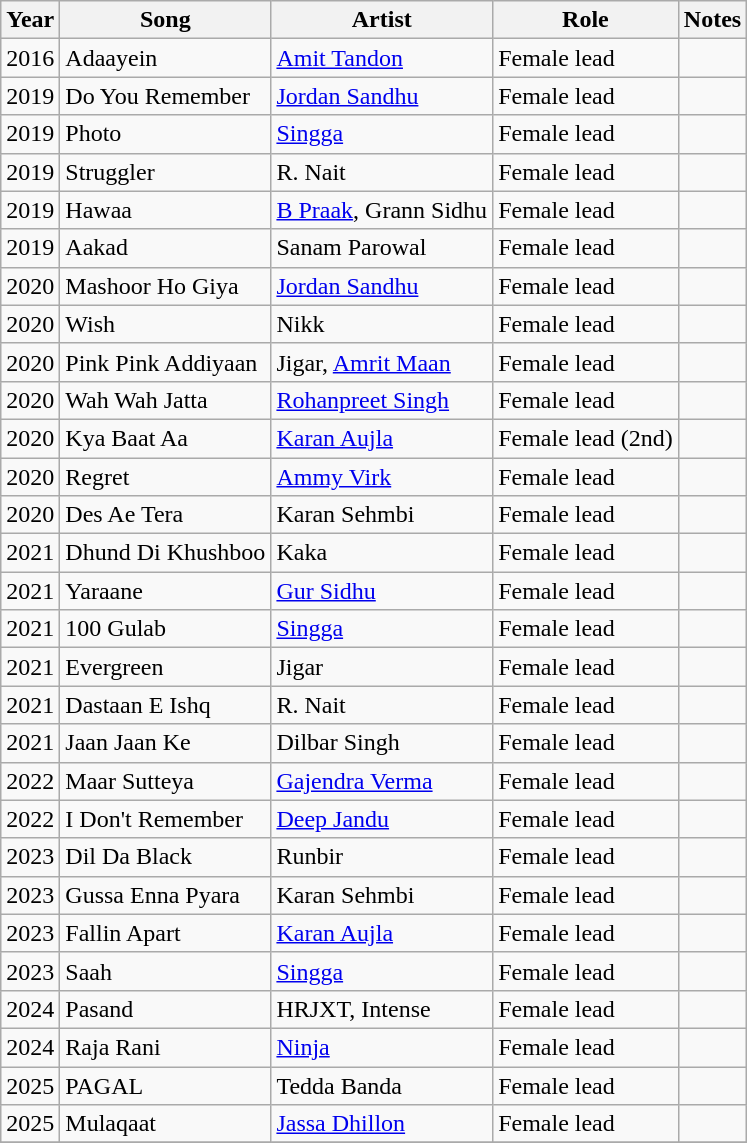<table class="wikitable">
<tr>
<th>Year</th>
<th>Song</th>
<th>Artist</th>
<th>Role</th>
<th>Notes</th>
</tr>
<tr>
<td>2016</td>
<td>Adaayein</td>
<td><a href='#'>Amit Tandon</a></td>
<td>Female lead</td>
<td></td>
</tr>
<tr>
<td>2019</td>
<td>Do You Remember</td>
<td><a href='#'>Jordan Sandhu</a></td>
<td>Female lead</td>
<td></td>
</tr>
<tr>
<td>2019</td>
<td>Photo</td>
<td><a href='#'>Singga</a></td>
<td>Female lead</td>
<td></td>
</tr>
<tr>
<td>2019</td>
<td>Struggler</td>
<td>R. Nait</td>
<td>Female lead</td>
<td></td>
</tr>
<tr>
<td>2019</td>
<td>Hawaa</td>
<td><a href='#'>B Praak</a>, Grann Sidhu</td>
<td>Female lead</td>
<td></td>
</tr>
<tr>
<td>2019</td>
<td>Aakad</td>
<td>Sanam Parowal</td>
<td>Female lead</td>
<td></td>
</tr>
<tr>
<td>2020</td>
<td>Mashoor Ho Giya</td>
<td><a href='#'>Jordan Sandhu</a></td>
<td>Female lead</td>
<td></td>
</tr>
<tr>
<td>2020</td>
<td>Wish</td>
<td>Nikk</td>
<td>Female lead</td>
<td></td>
</tr>
<tr>
<td>2020</td>
<td>Pink Pink Addiyaan</td>
<td>Jigar, <a href='#'>Amrit Maan</a></td>
<td>Female lead</td>
<td></td>
</tr>
<tr>
<td>2020</td>
<td>Wah Wah Jatta</td>
<td><a href='#'>Rohanpreet Singh</a></td>
<td>Female lead</td>
<td></td>
</tr>
<tr>
<td>2020</td>
<td>Kya Baat Aa</td>
<td><a href='#'>Karan Aujla</a></td>
<td>Female lead (2nd)</td>
<td></td>
</tr>
<tr>
<td>2020</td>
<td>Regret</td>
<td><a href='#'>Ammy Virk</a></td>
<td>Female lead</td>
<td></td>
</tr>
<tr>
<td>2020</td>
<td>Des Ae Tera</td>
<td>Karan Sehmbi</td>
<td>Female lead</td>
<td></td>
</tr>
<tr>
<td>2021</td>
<td>Dhund Di Khushboo</td>
<td>Kaka</td>
<td>Female lead</td>
<td></td>
</tr>
<tr>
<td>2021</td>
<td>Yaraane</td>
<td><a href='#'>Gur Sidhu</a></td>
<td>Female lead</td>
<td></td>
</tr>
<tr>
<td>2021</td>
<td>100 Gulab</td>
<td><a href='#'>Singga</a></td>
<td>Female lead</td>
<td></td>
</tr>
<tr>
<td>2021</td>
<td>Evergreen</td>
<td>Jigar</td>
<td>Female lead</td>
<td></td>
</tr>
<tr>
<td>2021</td>
<td>Dastaan E Ishq</td>
<td>R. Nait</td>
<td>Female lead</td>
<td></td>
</tr>
<tr>
<td>2021</td>
<td>Jaan Jaan Ke</td>
<td>Dilbar Singh</td>
<td>Female lead</td>
<td></td>
</tr>
<tr>
<td>2022</td>
<td>Maar Sutteya</td>
<td><a href='#'>Gajendra Verma</a></td>
<td>Female lead</td>
<td></td>
</tr>
<tr>
<td>2022</td>
<td>I Don't Remember</td>
<td><a href='#'>Deep Jandu</a></td>
<td>Female lead</td>
<td></td>
</tr>
<tr>
<td>2023</td>
<td>Dil Da Black</td>
<td>Runbir</td>
<td>Female lead</td>
<td></td>
</tr>
<tr>
<td>2023</td>
<td>Gussa Enna Pyara</td>
<td>Karan Sehmbi</td>
<td>Female lead</td>
<td></td>
</tr>
<tr>
<td>2023</td>
<td>Fallin Apart</td>
<td><a href='#'>Karan Aujla</a></td>
<td>Female lead</td>
<td></td>
</tr>
<tr>
<td>2023</td>
<td>Saah</td>
<td><a href='#'>Singga</a></td>
<td>Female lead</td>
<td></td>
</tr>
<tr>
<td>2024</td>
<td>Pasand</td>
<td>HRJXT, Intense</td>
<td>Female lead</td>
<td></td>
</tr>
<tr>
<td>2024</td>
<td>Raja Rani</td>
<td><a href='#'>Ninja</a></td>
<td>Female lead</td>
<td></td>
</tr>
<tr>
<td>2025</td>
<td>PAGAL</td>
<td>Tedda Banda</td>
<td>Female lead</td>
<td></td>
</tr>
<tr>
<td>2025</td>
<td>Mulaqaat</td>
<td><a href='#'>Jassa Dhillon</a></td>
<td>Female lead</td>
<td></td>
</tr>
<tr>
</tr>
</table>
